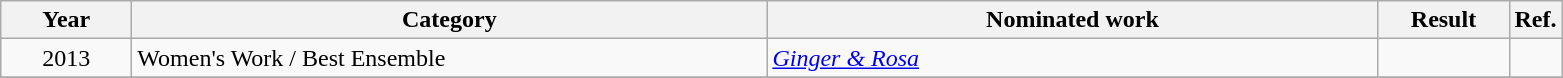<table class=wikitable>
<tr>
<th scope="col" style="width:5em;">Year</th>
<th scope="col" style="width:26em;">Category</th>
<th scope="col" style="width:25em;">Nominated work</th>
<th scope="col" style="width:5em;">Result</th>
<th>Ref.</th>
</tr>
<tr>
<td style="text-align:center;">2013</td>
<td>Women's Work / Best Ensemble</td>
<td><em><a href='#'>Ginger & Rosa</a></em></td>
<td></td>
<td align=center></td>
</tr>
<tr>
</tr>
</table>
